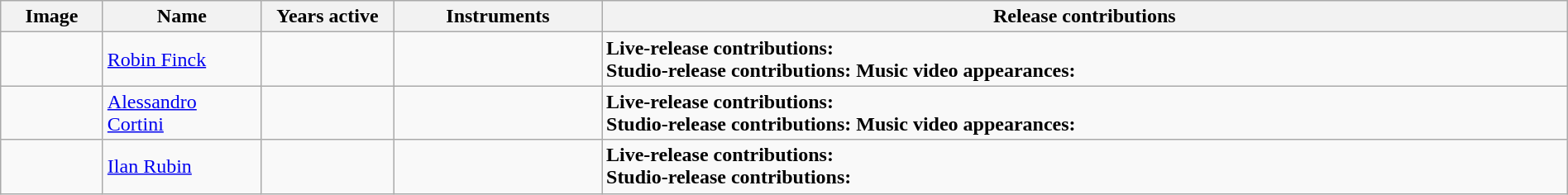<table class="wikitable" width="100%" border="1">
<tr>
<th width="75">Image</th>
<th width="120">Name</th>
<th width="100">Years active</th>
<th width="160">Instruments</th>
<th>Release contributions</th>
</tr>
<tr>
<td></td>
<td><a href='#'>Robin Finck</a></td>
<td></td>
<td></td>
<td><strong>Live-release contributions:</strong> <br><strong>Studio-release contributions:</strong> 
<strong>Music video appearances:</strong> </td>
</tr>
<tr>
<td></td>
<td><a href='#'>Alessandro Cortini</a></td>
<td></td>
<td></td>
<td><strong>Live-release contributions:</strong> <br><strong>Studio-release contributions:</strong> 
<strong>Music video appearances:</strong> </td>
</tr>
<tr>
<td></td>
<td><a href='#'>Ilan Rubin</a></td>
<td></td>
<td></td>
<td><strong>Live-release contributions:</strong> <br><strong>Studio-release contributions:</strong> </td>
</tr>
</table>
